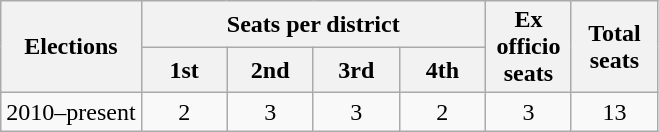<table class="wikitable" style="text-align:center">
<tr>
<th rowspan="2">Elections</th>
<th colspan="4">Seats per district</th>
<th rowspan="2" width="50px">Ex officio seats</th>
<th rowspan="2" width="50px">Total seats</th>
</tr>
<tr>
<th width="50px">1st</th>
<th width="50px">2nd</th>
<th width="50px">3rd</th>
<th width="50px">4th</th>
</tr>
<tr>
<td>2010–present</td>
<td>2</td>
<td>3</td>
<td>3</td>
<td>2</td>
<td>3</td>
<td>13</td>
</tr>
</table>
